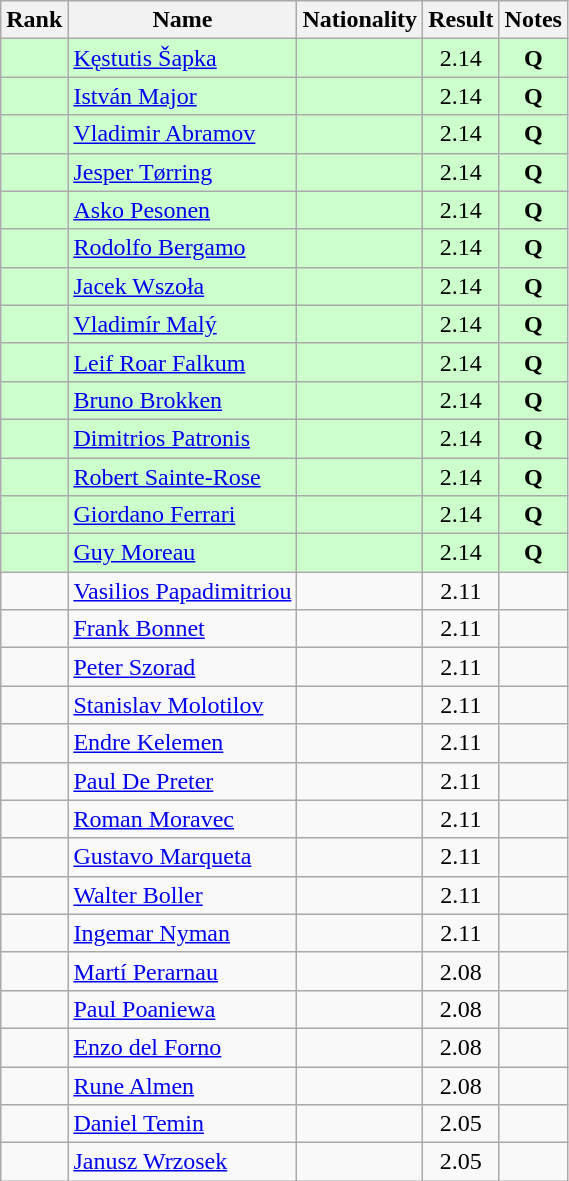<table class="wikitable sortable" style="text-align:center">
<tr>
<th>Rank</th>
<th>Name</th>
<th>Nationality</th>
<th>Result</th>
<th>Notes</th>
</tr>
<tr bgcolor=ccffcc>
<td></td>
<td align=left><a href='#'>Kęstutis Šapka</a></td>
<td align=left></td>
<td>2.14</td>
<td><strong>Q</strong></td>
</tr>
<tr bgcolor=ccffcc>
<td></td>
<td align=left><a href='#'>István Major</a></td>
<td align=left></td>
<td>2.14</td>
<td><strong>Q</strong></td>
</tr>
<tr bgcolor=ccffcc>
<td></td>
<td align=left><a href='#'>Vladimir Abramov</a></td>
<td align=left></td>
<td>2.14</td>
<td><strong>Q</strong></td>
</tr>
<tr bgcolor=ccffcc>
<td></td>
<td align=left><a href='#'>Jesper Tørring</a></td>
<td align=left></td>
<td>2.14</td>
<td><strong>Q</strong></td>
</tr>
<tr bgcolor=ccffcc>
<td></td>
<td align=left><a href='#'>Asko Pesonen</a></td>
<td align=left></td>
<td>2.14</td>
<td><strong>Q</strong></td>
</tr>
<tr bgcolor=ccffcc>
<td></td>
<td align=left><a href='#'>Rodolfo Bergamo</a></td>
<td align=left></td>
<td>2.14</td>
<td><strong>Q</strong></td>
</tr>
<tr bgcolor=ccffcc>
<td></td>
<td align=left><a href='#'>Jacek Wszoła</a></td>
<td align=left></td>
<td>2.14</td>
<td><strong>Q</strong></td>
</tr>
<tr bgcolor=ccffcc>
<td></td>
<td align=left><a href='#'>Vladimír Malý</a></td>
<td align=left></td>
<td>2.14</td>
<td><strong>Q</strong></td>
</tr>
<tr bgcolor=ccffcc>
<td></td>
<td align=left><a href='#'>Leif Roar Falkum</a></td>
<td align=left></td>
<td>2.14</td>
<td><strong>Q</strong></td>
</tr>
<tr bgcolor=ccffcc>
<td></td>
<td align=left><a href='#'>Bruno Brokken</a></td>
<td align=left></td>
<td>2.14</td>
<td><strong>Q</strong></td>
</tr>
<tr bgcolor=ccffcc>
<td></td>
<td align=left><a href='#'>Dimitrios Patronis</a></td>
<td align=left></td>
<td>2.14</td>
<td><strong>Q</strong></td>
</tr>
<tr bgcolor=ccffcc>
<td></td>
<td align=left><a href='#'>Robert Sainte-Rose</a></td>
<td align=left></td>
<td>2.14</td>
<td><strong>Q</strong></td>
</tr>
<tr bgcolor=ccffcc>
<td></td>
<td align=left><a href='#'>Giordano Ferrari</a></td>
<td align=left></td>
<td>2.14</td>
<td><strong>Q</strong></td>
</tr>
<tr bgcolor=ccffcc>
<td></td>
<td align=left><a href='#'>Guy Moreau</a></td>
<td align=left></td>
<td>2.14</td>
<td><strong>Q</strong></td>
</tr>
<tr>
<td></td>
<td align=left><a href='#'>Vasilios Papadimitriou</a></td>
<td align=left></td>
<td>2.11</td>
<td></td>
</tr>
<tr>
<td></td>
<td align=left><a href='#'>Frank Bonnet</a></td>
<td align=left></td>
<td>2.11</td>
<td></td>
</tr>
<tr>
<td></td>
<td align=left><a href='#'>Peter Szorad</a></td>
<td align=left></td>
<td>2.11</td>
<td></td>
</tr>
<tr>
<td></td>
<td align=left><a href='#'>Stanislav Molotilov</a></td>
<td align=left></td>
<td>2.11</td>
<td></td>
</tr>
<tr>
<td></td>
<td align=left><a href='#'>Endre Kelemen</a></td>
<td align=left></td>
<td>2.11</td>
<td></td>
</tr>
<tr>
<td></td>
<td align=left><a href='#'>Paul De Preter</a></td>
<td align=left></td>
<td>2.11</td>
<td></td>
</tr>
<tr>
<td></td>
<td align=left><a href='#'>Roman Moravec</a></td>
<td align=left></td>
<td>2.11</td>
<td></td>
</tr>
<tr>
<td></td>
<td align=left><a href='#'>Gustavo Marqueta</a></td>
<td align=left></td>
<td>2.11</td>
<td></td>
</tr>
<tr>
<td></td>
<td align=left><a href='#'>Walter Boller</a></td>
<td align=left></td>
<td>2.11</td>
<td></td>
</tr>
<tr>
<td></td>
<td align=left><a href='#'>Ingemar Nyman</a></td>
<td align=left></td>
<td>2.11</td>
<td></td>
</tr>
<tr>
<td></td>
<td align=left><a href='#'>Martí Perarnau</a></td>
<td align=left></td>
<td>2.08</td>
<td></td>
</tr>
<tr>
<td></td>
<td align=left><a href='#'>Paul Poaniewa</a></td>
<td align=left></td>
<td>2.08</td>
<td></td>
</tr>
<tr>
<td></td>
<td align=left><a href='#'>Enzo del Forno</a></td>
<td align=left></td>
<td>2.08</td>
<td></td>
</tr>
<tr>
<td></td>
<td align=left><a href='#'>Rune Almen</a></td>
<td align=left></td>
<td>2.08</td>
<td></td>
</tr>
<tr>
<td></td>
<td align=left><a href='#'>Daniel Temin</a></td>
<td align=left></td>
<td>2.05</td>
<td></td>
</tr>
<tr>
<td></td>
<td align=left><a href='#'>Janusz Wrzosek</a></td>
<td align=left></td>
<td>2.05</td>
<td></td>
</tr>
</table>
